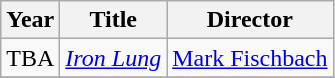<table class="wikitable">
<tr>
<th>Year</th>
<th>Title</th>
<th>Director</th>
</tr>
<tr>
<td>TBA</td>
<td><em><a href='#'>Iron Lung</a></em></td>
<td><a href='#'>Mark Fischbach</a></td>
</tr>
<tr>
</tr>
</table>
